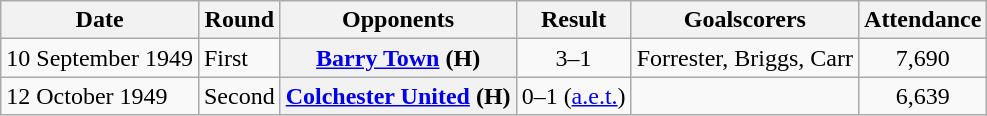<table class="wikitable plainrowheaders sortable">
<tr>
<th scope=col>Date</th>
<th scope=col>Round</th>
<th scope=col>Opponents</th>
<th scope=col>Result</th>
<th scope=col class=unsortable>Goalscorers</th>
<th scope=col>Attendance</th>
</tr>
<tr>
<td>10 September 1949</td>
<td>First</td>
<th scope=row><a href='#'>Barry Town</a> (H)</th>
<td align=center>3–1</td>
<td>Forrester, Briggs, Carr</td>
<td align=center>7,690</td>
</tr>
<tr>
<td>12 October 1949</td>
<td>Second</td>
<th scope=row><a href='#'>Colchester United</a> (H)</th>
<td align=center>0–1 (<a href='#'>a.e.t.</a>)</td>
<td></td>
<td align=center>6,639</td>
</tr>
</table>
